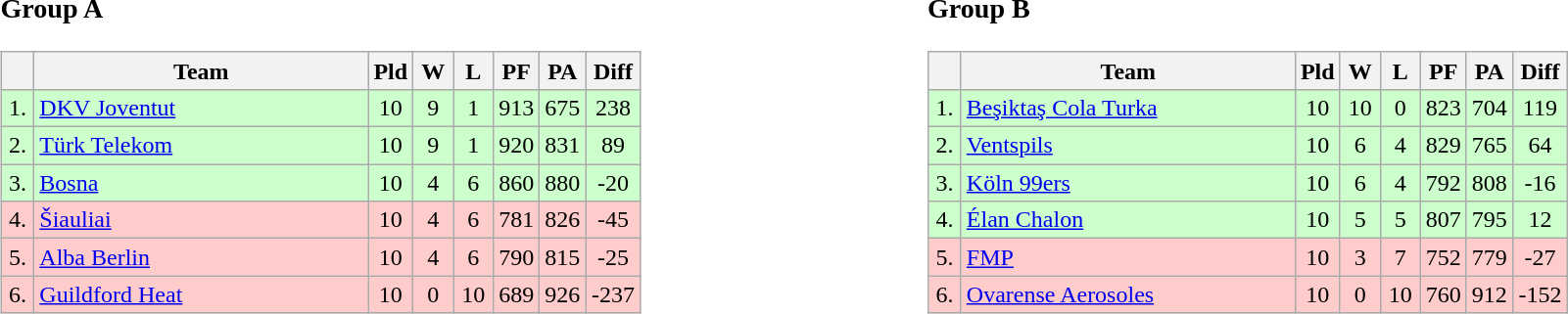<table>
<tr>
<td style="vertical-align:top; width:33%;"><br><h3>Group A</h3><table class=wikitable style="text-align:center">
<tr>
<th width=15></th>
<th width=220>Team</th>
<th width=20>Pld</th>
<th width=20>W</th>
<th width=20>L</th>
<th width=20>PF</th>
<th width=20>PA</th>
<th width=30>Diff</th>
</tr>
<tr style="background: #ccffcc;">
<td>1.</td>
<td align=left> <a href='#'>DKV Joventut</a></td>
<td>10</td>
<td>9</td>
<td>1</td>
<td>913</td>
<td>675</td>
<td>238</td>
</tr>
<tr style="background: #ccffcc;">
<td>2.</td>
<td align=left> <a href='#'>Türk Telekom</a></td>
<td>10</td>
<td>9</td>
<td>1</td>
<td>920</td>
<td>831</td>
<td>89</td>
</tr>
<tr style="background: #ccffcc;">
<td>3.</td>
<td align=left> <a href='#'>Bosna</a></td>
<td>10</td>
<td>4</td>
<td>6</td>
<td>860</td>
<td>880</td>
<td>-20</td>
</tr>
<tr style="background: #ffcccc;">
<td>4.</td>
<td align=left> <a href='#'>Šiauliai</a></td>
<td>10</td>
<td>4</td>
<td>6</td>
<td>781</td>
<td>826</td>
<td>-45</td>
</tr>
<tr style="background: #ffcccc;">
<td>5.</td>
<td align=left> <a href='#'>Alba Berlin</a></td>
<td>10</td>
<td>4</td>
<td>6</td>
<td>790</td>
<td>815</td>
<td>-25</td>
</tr>
<tr style="background: #ffcccc;">
<td>6.</td>
<td align=left> <a href='#'>Guildford Heat</a></td>
<td>10</td>
<td>0</td>
<td>10</td>
<td>689</td>
<td>926</td>
<td>-237</td>
</tr>
</table>
</td>
<td style="vertical-align:top; width:33%;"><br><h3>Group B</h3><table class=wikitable style="text-align:center">
<tr>
<th width=15></th>
<th width=220>Team</th>
<th width=20>Pld</th>
<th width=20>W</th>
<th width=20>L</th>
<th width=20>PF</th>
<th width=20>PA</th>
<th width=30>Diff</th>
</tr>
<tr style="background: #ccffcc;">
<td>1.</td>
<td align=left> <a href='#'>Beşiktaş Cola Turka</a></td>
<td>10</td>
<td>10</td>
<td>0</td>
<td>823</td>
<td>704</td>
<td>119</td>
</tr>
<tr style="background: #ccffcc;">
<td>2.</td>
<td align=left> <a href='#'>Ventspils</a></td>
<td>10</td>
<td>6</td>
<td>4</td>
<td>829</td>
<td>765</td>
<td>64</td>
</tr>
<tr style="background: #ccffcc;">
<td>3.</td>
<td align=left> <a href='#'>Köln 99ers</a></td>
<td>10</td>
<td>6</td>
<td>4</td>
<td>792</td>
<td>808</td>
<td>-16</td>
</tr>
<tr style="background: #ccffcc;">
<td>4.</td>
<td align=left> <a href='#'>Élan Chalon</a></td>
<td>10</td>
<td>5</td>
<td>5</td>
<td>807</td>
<td>795</td>
<td>12</td>
</tr>
<tr style="background: #ffcccc;">
<td>5.</td>
<td align=left> <a href='#'>FMP</a></td>
<td>10</td>
<td>3</td>
<td>7</td>
<td>752</td>
<td>779</td>
<td>-27</td>
</tr>
<tr style="background: #ffcccc;">
<td>6.</td>
<td align=left> <a href='#'>Ovarense Aerosoles</a></td>
<td>10</td>
<td>0</td>
<td>10</td>
<td>760</td>
<td>912</td>
<td>-152</td>
</tr>
</table>
</td>
</tr>
</table>
